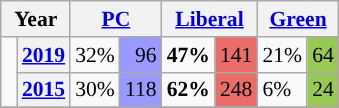<table class="wikitable" style="width:400; font-size:90%; margin-left:1em;">
<tr>
<th colspan="2" scope="col">Year</th>
<th colspan="2" scope="col"><a href='#'>PC</a></th>
<th colspan="2" scope="col"><a href='#'>Liberal</a></th>
<th colspan="2" scope="col"><a href='#'>Green</a></th>
</tr>
<tr>
<td rowspan="2" style="width: 0.25em; background-color: "></td>
<th><a href='#'>2019</a></th>
<td>32%</td>
<td style="text-align:right; background:#9999FF;">96</td>
<td><strong>47%</strong></td>
<td style="text-align:right; background:#EA6D6A;">141</td>
<td>21%</td>
<td style="text-align:right; background:#99C955;">64</td>
</tr>
<tr>
<th><a href='#'>2015</a></th>
<td>30%</td>
<td style="text-align:right; background:#9999FF;">118</td>
<td><strong>62%</strong></td>
<td style="text-align:right; background:#EA6D6A;">248</td>
<td>6%</td>
<td style="text-align:right; background:#99C955;">24</td>
</tr>
<tr>
</tr>
</table>
